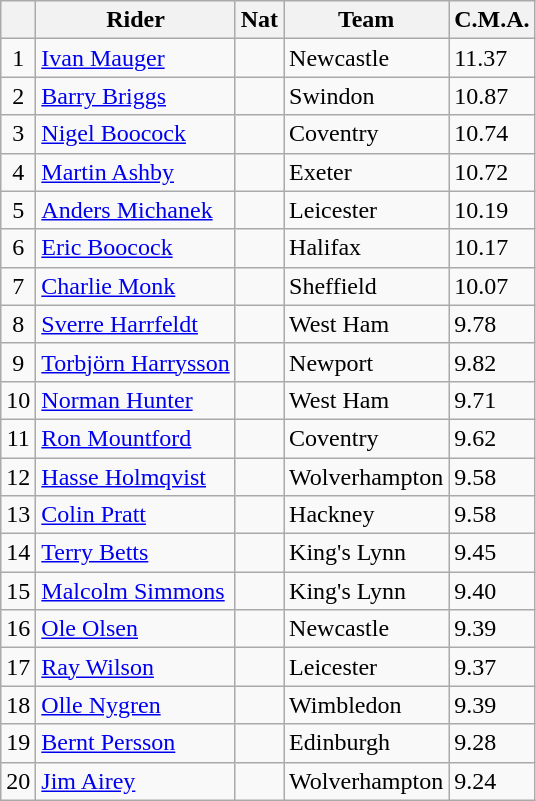<table class=wikitable>
<tr>
<th></th>
<th>Rider</th>
<th>Nat</th>
<th>Team</th>
<th>C.M.A.</th>
</tr>
<tr>
<td align="center">1</td>
<td><a href='#'>Ivan Mauger</a></td>
<td></td>
<td>Newcastle</td>
<td>11.37</td>
</tr>
<tr>
<td align="center">2</td>
<td><a href='#'>Barry Briggs</a></td>
<td></td>
<td>Swindon</td>
<td>10.87</td>
</tr>
<tr>
<td align="center">3</td>
<td><a href='#'>Nigel Boocock</a></td>
<td></td>
<td>Coventry</td>
<td>10.74</td>
</tr>
<tr>
<td align="center">4</td>
<td><a href='#'>Martin Ashby</a></td>
<td></td>
<td>Exeter</td>
<td>10.72</td>
</tr>
<tr>
<td align="center">5</td>
<td><a href='#'>Anders Michanek</a></td>
<td></td>
<td>Leicester</td>
<td>10.19</td>
</tr>
<tr>
<td align="center">6</td>
<td><a href='#'>Eric Boocock</a></td>
<td></td>
<td>Halifax</td>
<td>10.17</td>
</tr>
<tr>
<td align="center">7</td>
<td><a href='#'>Charlie Monk</a></td>
<td></td>
<td>Sheffield</td>
<td>10.07</td>
</tr>
<tr>
<td align="center">8</td>
<td><a href='#'>Sverre Harrfeldt</a></td>
<td></td>
<td>West Ham</td>
<td>9.78</td>
</tr>
<tr>
<td align="center">9</td>
<td><a href='#'>Torbjörn Harrysson</a></td>
<td></td>
<td>Newport</td>
<td>9.82</td>
</tr>
<tr>
<td align="center">10</td>
<td><a href='#'>Norman Hunter</a></td>
<td></td>
<td>West Ham</td>
<td>9.71</td>
</tr>
<tr>
<td align="center">11</td>
<td><a href='#'>Ron Mountford</a></td>
<td></td>
<td>Coventry</td>
<td>9.62</td>
</tr>
<tr>
<td align="center">12</td>
<td><a href='#'>Hasse Holmqvist</a></td>
<td></td>
<td>Wolverhampton</td>
<td>9.58</td>
</tr>
<tr>
<td align="center">13</td>
<td><a href='#'>Colin Pratt</a></td>
<td></td>
<td>Hackney</td>
<td>9.58</td>
</tr>
<tr>
<td align="center">14</td>
<td><a href='#'>Terry Betts</a></td>
<td></td>
<td>King's Lynn</td>
<td>9.45</td>
</tr>
<tr>
<td align="center">15</td>
<td><a href='#'>Malcolm Simmons</a></td>
<td></td>
<td>King's Lynn</td>
<td>9.40</td>
</tr>
<tr>
<td align="center">16</td>
<td><a href='#'>Ole Olsen</a></td>
<td></td>
<td>Newcastle</td>
<td>9.39</td>
</tr>
<tr>
<td align="center">17</td>
<td><a href='#'>Ray Wilson</a></td>
<td></td>
<td>Leicester</td>
<td>9.37</td>
</tr>
<tr>
<td align="center">18</td>
<td><a href='#'>Olle Nygren</a></td>
<td></td>
<td>Wimbledon</td>
<td>9.39</td>
</tr>
<tr>
<td align="center">19</td>
<td><a href='#'>Bernt Persson</a></td>
<td></td>
<td>Edinburgh</td>
<td>9.28</td>
</tr>
<tr>
<td align="center">20</td>
<td><a href='#'>Jim Airey</a></td>
<td></td>
<td>Wolverhampton</td>
<td>9.24</td>
</tr>
</table>
